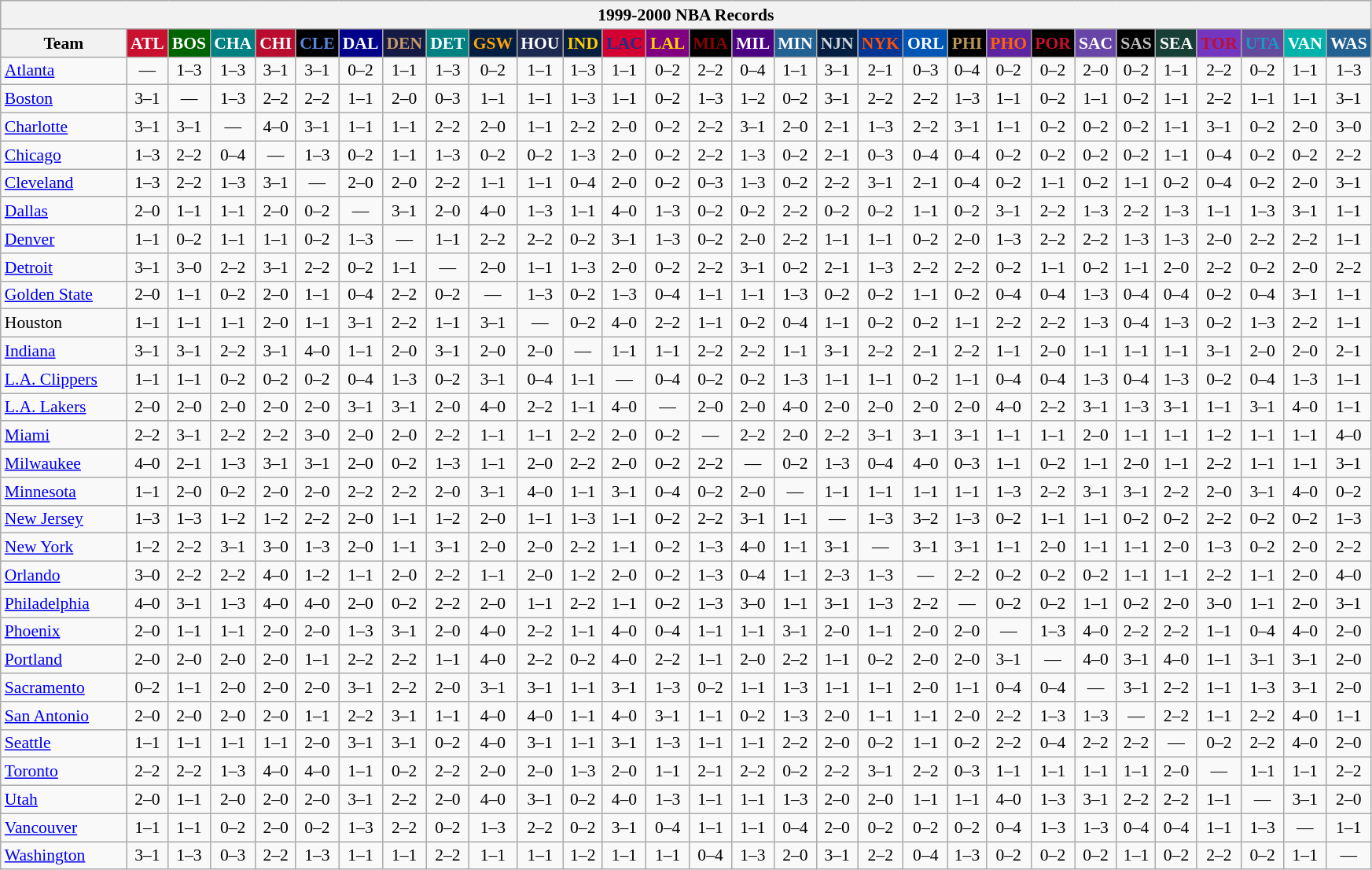<table class="wikitable" style="font-size:90%; text-align:center;">
<tr>
<th colspan=30>1999-2000 NBA Records</th>
</tr>
<tr>
<th width=100>Team</th>
<th style="background:#CA102F;color:#FFFFFF;width=35">ATL</th>
<th style="background:#006400;color:#FFFFFF;width=35">BOS</th>
<th style="background:#008080;color:#FFFFFF;width=35">CHA</th>
<th style="background:#BA0C2F;color:#FFFFFF;width=35">CHI</th>
<th style="background:#000000;color:#5787DC;width=35">CLE</th>
<th style="background:#00008B;color:#FFFFFF;width=35">DAL</th>
<th style="background:#141A44;color:#C69966;width=35">DEN</th>
<th style="background:#008080;color:#FFFFFF;width=35">DET</th>
<th style="background:#031E41;color:#FEA302;width=35">GSW</th>
<th style="background:#1D2951;color:#FFFFFF;width=35">HOU</th>
<th style="background:#081F3F;color:#FDCC04;width=35">IND</th>
<th style="background:#D40032;color:#1A2E8B;width=35">LAC</th>
<th style="background:#800080;color:#FFD700;width=35">LAL</th>
<th style="background:#000000;color:#8B0000;width=35">MIA</th>
<th style="background:#4B0082;color:#FFFFFF;width=35">MIL</th>
<th style="background:#236192;color:#FFFFFF;width=35">MIN</th>
<th style="background:#031E41;color:#CED5DD;width=35">NJN</th>
<th style="background:#003593;color:#FF4F03;width=35">NYK</th>
<th style="background:#0056B5;color:#FFFFFF;width=35">ORL</th>
<th style="background:#000000;color:#BB9754;width=35">PHI</th>
<th style="background:#5F24A0;color:#FF6303;width=35">PHO</th>
<th style="background:#000000;color:#C90F2E;width=35">POR</th>
<th style="background:#6846A8;color:#FFFFFF;width=35">SAC</th>
<th style="background:#000000;color:#C0C0C0;width=35">SAS</th>
<th style="background:#173F36;color:#FFFFFF;width=35">SEA</th>
<th style="background:#7436BF;color:#BE0F34;width=35">TOR</th>
<th style="background:#644A9C;color:#149BC7;width=35">UTA</th>
<th style="background:#00B2AA;color:#FFFFFF;width=35">VAN</th>
<th style="background:#236192;color:#FFFFFF;width=35">WAS</th>
</tr>
<tr>
<td style="text-align:left;"><a href='#'>Atlanta</a></td>
<td>—</td>
<td>1–3</td>
<td>1–3</td>
<td>3–1</td>
<td>3–1</td>
<td>0–2</td>
<td>1–1</td>
<td>1–3</td>
<td>0–2</td>
<td>1–1</td>
<td>1–3</td>
<td>1–1</td>
<td>0–2</td>
<td>2–2</td>
<td>0–4</td>
<td>1–1</td>
<td>3–1</td>
<td>2–1</td>
<td>0–3</td>
<td>0–4</td>
<td>0–2</td>
<td>0–2</td>
<td>2–0</td>
<td>0–2</td>
<td>1–1</td>
<td>2–2</td>
<td>0–2</td>
<td>1–1</td>
<td>1–3</td>
</tr>
<tr>
<td style="text-align:left;"><a href='#'>Boston</a></td>
<td>3–1</td>
<td>—</td>
<td>1–3</td>
<td>2–2</td>
<td>2–2</td>
<td>1–1</td>
<td>2–0</td>
<td>0–3</td>
<td>1–1</td>
<td>1–1</td>
<td>1–3</td>
<td>1–1</td>
<td>0–2</td>
<td>1–3</td>
<td>1–2</td>
<td>0–2</td>
<td>3–1</td>
<td>2–2</td>
<td>2–2</td>
<td>1–3</td>
<td>1–1</td>
<td>0–2</td>
<td>1–1</td>
<td>0–2</td>
<td>1–1</td>
<td>2–2</td>
<td>1–1</td>
<td>1–1</td>
<td>3–1</td>
</tr>
<tr>
<td style="text-align:left;"><a href='#'>Charlotte</a></td>
<td>3–1</td>
<td>3–1</td>
<td>—</td>
<td>4–0</td>
<td>3–1</td>
<td>1–1</td>
<td>1–1</td>
<td>2–2</td>
<td>2–0</td>
<td>1–1</td>
<td>2–2</td>
<td>2–0</td>
<td>0–2</td>
<td>2–2</td>
<td>3–1</td>
<td>2–0</td>
<td>2–1</td>
<td>1–3</td>
<td>2–2</td>
<td>3–1</td>
<td>1–1</td>
<td>0–2</td>
<td>0–2</td>
<td>0–2</td>
<td>1–1</td>
<td>3–1</td>
<td>0–2</td>
<td>2–0</td>
<td>3–0</td>
</tr>
<tr>
<td style="text-align:left;"><a href='#'>Chicago</a></td>
<td>1–3</td>
<td>2–2</td>
<td>0–4</td>
<td>—</td>
<td>1–3</td>
<td>0–2</td>
<td>1–1</td>
<td>1–3</td>
<td>0–2</td>
<td>0–2</td>
<td>1–3</td>
<td>2–0</td>
<td>0–2</td>
<td>2–2</td>
<td>1–3</td>
<td>0–2</td>
<td>2–1</td>
<td>0–3</td>
<td>0–4</td>
<td>0–4</td>
<td>0–2</td>
<td>0–2</td>
<td>0–2</td>
<td>0–2</td>
<td>1–1</td>
<td>0–4</td>
<td>0–2</td>
<td>0–2</td>
<td>2–2</td>
</tr>
<tr>
<td style="text-align:left;"><a href='#'>Cleveland</a></td>
<td>1–3</td>
<td>2–2</td>
<td>1–3</td>
<td>3–1</td>
<td>—</td>
<td>2–0</td>
<td>2–0</td>
<td>2–2</td>
<td>1–1</td>
<td>1–1</td>
<td>0–4</td>
<td>2–0</td>
<td>0–2</td>
<td>0–3</td>
<td>1–3</td>
<td>0–2</td>
<td>2–2</td>
<td>3–1</td>
<td>2–1</td>
<td>0–4</td>
<td>0–2</td>
<td>1–1</td>
<td>0–2</td>
<td>1–1</td>
<td>0–2</td>
<td>0–4</td>
<td>0–2</td>
<td>2–0</td>
<td>3–1</td>
</tr>
<tr>
<td style="text-align:left;"><a href='#'>Dallas</a></td>
<td>2–0</td>
<td>1–1</td>
<td>1–1</td>
<td>2–0</td>
<td>0–2</td>
<td>—</td>
<td>3–1</td>
<td>2–0</td>
<td>4–0</td>
<td>1–3</td>
<td>1–1</td>
<td>4–0</td>
<td>1–3</td>
<td>0–2</td>
<td>0–2</td>
<td>2–2</td>
<td>0–2</td>
<td>0–2</td>
<td>1–1</td>
<td>0–2</td>
<td>3–1</td>
<td>2–2</td>
<td>1–3</td>
<td>2–2</td>
<td>1–3</td>
<td>1–1</td>
<td>1–3</td>
<td>3–1</td>
<td>1–1</td>
</tr>
<tr>
<td style="text-align:left;"><a href='#'>Denver</a></td>
<td>1–1</td>
<td>0–2</td>
<td>1–1</td>
<td>1–1</td>
<td>0–2</td>
<td>1–3</td>
<td>—</td>
<td>1–1</td>
<td>2–2</td>
<td>2–2</td>
<td>0–2</td>
<td>3–1</td>
<td>1–3</td>
<td>0–2</td>
<td>2–0</td>
<td>2–2</td>
<td>1–1</td>
<td>1–1</td>
<td>0–2</td>
<td>2–0</td>
<td>1–3</td>
<td>2–2</td>
<td>2–2</td>
<td>1–3</td>
<td>1–3</td>
<td>2–0</td>
<td>2–2</td>
<td>2–2</td>
<td>1–1</td>
</tr>
<tr>
<td style="text-align:left;"><a href='#'>Detroit</a></td>
<td>3–1</td>
<td>3–0</td>
<td>2–2</td>
<td>3–1</td>
<td>2–2</td>
<td>0–2</td>
<td>1–1</td>
<td>—</td>
<td>2–0</td>
<td>1–1</td>
<td>1–3</td>
<td>2–0</td>
<td>0–2</td>
<td>2–2</td>
<td>3–1</td>
<td>0–2</td>
<td>2–1</td>
<td>1–3</td>
<td>2–2</td>
<td>2–2</td>
<td>0–2</td>
<td>1–1</td>
<td>0–2</td>
<td>1–1</td>
<td>2–0</td>
<td>2–2</td>
<td>0–2</td>
<td>2–0</td>
<td>2–2</td>
</tr>
<tr>
<td style="text-align:left;"><a href='#'>Golden State</a></td>
<td>2–0</td>
<td>1–1</td>
<td>0–2</td>
<td>2–0</td>
<td>1–1</td>
<td>0–4</td>
<td>2–2</td>
<td>0–2</td>
<td>—</td>
<td>1–3</td>
<td>0–2</td>
<td>1–3</td>
<td>0–4</td>
<td>1–1</td>
<td>1–1</td>
<td>1–3</td>
<td>0–2</td>
<td>0–2</td>
<td>1–1</td>
<td>0–2</td>
<td>0–4</td>
<td>0–4</td>
<td>1–3</td>
<td>0–4</td>
<td>0–4</td>
<td>0–2</td>
<td>0–4</td>
<td>3–1</td>
<td>1–1</td>
</tr>
<tr>
<td style="text-align:left;">Houston</td>
<td>1–1</td>
<td>1–1</td>
<td>1–1</td>
<td>2–0</td>
<td>1–1</td>
<td>3–1</td>
<td>2–2</td>
<td>1–1</td>
<td>3–1</td>
<td>—</td>
<td>0–2</td>
<td>4–0</td>
<td>2–2</td>
<td>1–1</td>
<td>0–2</td>
<td>0–4</td>
<td>1–1</td>
<td>0–2</td>
<td>0–2</td>
<td>1–1</td>
<td>2–2</td>
<td>2–2</td>
<td>1–3</td>
<td>0–4</td>
<td>1–3</td>
<td>0–2</td>
<td>1–3</td>
<td>2–2</td>
<td>1–1</td>
</tr>
<tr>
<td style="text-align:left;"><a href='#'>Indiana</a></td>
<td>3–1</td>
<td>3–1</td>
<td>2–2</td>
<td>3–1</td>
<td>4–0</td>
<td>1–1</td>
<td>2–0</td>
<td>3–1</td>
<td>2–0</td>
<td>2–0</td>
<td>—</td>
<td>1–1</td>
<td>1–1</td>
<td>2–2</td>
<td>2–2</td>
<td>1–1</td>
<td>3–1</td>
<td>2–2</td>
<td>2–1</td>
<td>2–2</td>
<td>1–1</td>
<td>2–0</td>
<td>1–1</td>
<td>1–1</td>
<td>1–1</td>
<td>3–1</td>
<td>2–0</td>
<td>2–0</td>
<td>2–1</td>
</tr>
<tr>
<td style="text-align:left;"><a href='#'>L.A. Clippers</a></td>
<td>1–1</td>
<td>1–1</td>
<td>0–2</td>
<td>0–2</td>
<td>0–2</td>
<td>0–4</td>
<td>1–3</td>
<td>0–2</td>
<td>3–1</td>
<td>0–4</td>
<td>1–1</td>
<td>—</td>
<td>0–4</td>
<td>0–2</td>
<td>0–2</td>
<td>1–3</td>
<td>1–1</td>
<td>1–1</td>
<td>0–2</td>
<td>1–1</td>
<td>0–4</td>
<td>0–4</td>
<td>1–3</td>
<td>0–4</td>
<td>1–3</td>
<td>0–2</td>
<td>0–4</td>
<td>1–3</td>
<td>1–1</td>
</tr>
<tr>
<td style="text-align:left;"><a href='#'>L.A. Lakers</a></td>
<td>2–0</td>
<td>2–0</td>
<td>2–0</td>
<td>2–0</td>
<td>2–0</td>
<td>3–1</td>
<td>3–1</td>
<td>2–0</td>
<td>4–0</td>
<td>2–2</td>
<td>1–1</td>
<td>4–0</td>
<td>—</td>
<td>2–0</td>
<td>2–0</td>
<td>4–0</td>
<td>2–0</td>
<td>2–0</td>
<td>2–0</td>
<td>2–0</td>
<td>4–0</td>
<td>2–2</td>
<td>3–1</td>
<td>1–3</td>
<td>3–1</td>
<td>1–1</td>
<td>3–1</td>
<td>4–0</td>
<td>1–1</td>
</tr>
<tr>
<td style="text-align:left;"><a href='#'>Miami</a></td>
<td>2–2</td>
<td>3–1</td>
<td>2–2</td>
<td>2–2</td>
<td>3–0</td>
<td>2–0</td>
<td>2–0</td>
<td>2–2</td>
<td>1–1</td>
<td>1–1</td>
<td>2–2</td>
<td>2–0</td>
<td>0–2</td>
<td>—</td>
<td>2–2</td>
<td>2–0</td>
<td>2–2</td>
<td>3–1</td>
<td>3–1</td>
<td>3–1</td>
<td>1–1</td>
<td>1–1</td>
<td>2–0</td>
<td>1–1</td>
<td>1–1</td>
<td>1–2</td>
<td>1–1</td>
<td>1–1</td>
<td>4–0</td>
</tr>
<tr>
<td style="text-align:left;"><a href='#'>Milwaukee</a></td>
<td>4–0</td>
<td>2–1</td>
<td>1–3</td>
<td>3–1</td>
<td>3–1</td>
<td>2–0</td>
<td>0–2</td>
<td>1–3</td>
<td>1–1</td>
<td>2–0</td>
<td>2–2</td>
<td>2–0</td>
<td>0–2</td>
<td>2–2</td>
<td>—</td>
<td>0–2</td>
<td>1–3</td>
<td>0–4</td>
<td>4–0</td>
<td>0–3</td>
<td>1–1</td>
<td>0–2</td>
<td>1–1</td>
<td>2–0</td>
<td>1–1</td>
<td>2–2</td>
<td>1–1</td>
<td>1–1</td>
<td>3–1</td>
</tr>
<tr>
<td style="text-align:left;"><a href='#'>Minnesota</a></td>
<td>1–1</td>
<td>2–0</td>
<td>0–2</td>
<td>2–0</td>
<td>2–0</td>
<td>2–2</td>
<td>2–2</td>
<td>2–0</td>
<td>3–1</td>
<td>4–0</td>
<td>1–1</td>
<td>3–1</td>
<td>0–4</td>
<td>0–2</td>
<td>2–0</td>
<td>—</td>
<td>1–1</td>
<td>1–1</td>
<td>1–1</td>
<td>1–1</td>
<td>1–3</td>
<td>2–2</td>
<td>3–1</td>
<td>3–1</td>
<td>2–2</td>
<td>2–0</td>
<td>3–1</td>
<td>4–0</td>
<td>0–2</td>
</tr>
<tr>
<td style="text-align:left;"><a href='#'>New Jersey</a></td>
<td>1–3</td>
<td>1–3</td>
<td>1–2</td>
<td>1–2</td>
<td>2–2</td>
<td>2–0</td>
<td>1–1</td>
<td>1–2</td>
<td>2–0</td>
<td>1–1</td>
<td>1–3</td>
<td>1–1</td>
<td>0–2</td>
<td>2–2</td>
<td>3–1</td>
<td>1–1</td>
<td>—</td>
<td>1–3</td>
<td>3–2</td>
<td>1–3</td>
<td>0–2</td>
<td>1–1</td>
<td>1–1</td>
<td>0–2</td>
<td>0–2</td>
<td>2–2</td>
<td>0–2</td>
<td>0–2</td>
<td>1–3</td>
</tr>
<tr>
<td style="text-align:left;"><a href='#'>New York</a></td>
<td>1–2</td>
<td>2–2</td>
<td>3–1</td>
<td>3–0</td>
<td>1–3</td>
<td>2–0</td>
<td>1–1</td>
<td>3–1</td>
<td>2–0</td>
<td>2–0</td>
<td>2–2</td>
<td>1–1</td>
<td>0–2</td>
<td>1–3</td>
<td>4–0</td>
<td>1–1</td>
<td>3–1</td>
<td>—</td>
<td>3–1</td>
<td>3–1</td>
<td>1–1</td>
<td>2–0</td>
<td>1–1</td>
<td>1–1</td>
<td>2–0</td>
<td>1–3</td>
<td>0–2</td>
<td>2–0</td>
<td>2–2</td>
</tr>
<tr>
<td style="text-align:left;"><a href='#'>Orlando</a></td>
<td>3–0</td>
<td>2–2</td>
<td>2–2</td>
<td>4–0</td>
<td>1–2</td>
<td>1–1</td>
<td>2–0</td>
<td>2–2</td>
<td>1–1</td>
<td>2–0</td>
<td>1–2</td>
<td>2–0</td>
<td>0–2</td>
<td>1–3</td>
<td>0–4</td>
<td>1–1</td>
<td>2–3</td>
<td>1–3</td>
<td>—</td>
<td>2–2</td>
<td>0–2</td>
<td>0–2</td>
<td>0–2</td>
<td>1–1</td>
<td>1–1</td>
<td>2–2</td>
<td>1–1</td>
<td>2–0</td>
<td>4–0</td>
</tr>
<tr>
<td style="text-align:left;"><a href='#'>Philadelphia</a></td>
<td>4–0</td>
<td>3–1</td>
<td>1–3</td>
<td>4–0</td>
<td>4–0</td>
<td>2–0</td>
<td>0–2</td>
<td>2–2</td>
<td>2–0</td>
<td>1–1</td>
<td>2–2</td>
<td>1–1</td>
<td>0–2</td>
<td>1–3</td>
<td>3–0</td>
<td>1–1</td>
<td>3–1</td>
<td>1–3</td>
<td>2–2</td>
<td>—</td>
<td>0–2</td>
<td>0–2</td>
<td>1–1</td>
<td>0–2</td>
<td>2–0</td>
<td>3–0</td>
<td>1–1</td>
<td>2–0</td>
<td>3–1</td>
</tr>
<tr>
<td style="text-align:left;"><a href='#'>Phoenix</a></td>
<td>2–0</td>
<td>1–1</td>
<td>1–1</td>
<td>2–0</td>
<td>2–0</td>
<td>1–3</td>
<td>3–1</td>
<td>2–0</td>
<td>4–0</td>
<td>2–2</td>
<td>1–1</td>
<td>4–0</td>
<td>0–4</td>
<td>1–1</td>
<td>1–1</td>
<td>3–1</td>
<td>2–0</td>
<td>1–1</td>
<td>2–0</td>
<td>2–0</td>
<td>—</td>
<td>1–3</td>
<td>4–0</td>
<td>2–2</td>
<td>2–2</td>
<td>1–1</td>
<td>0–4</td>
<td>4–0</td>
<td>2–0</td>
</tr>
<tr>
<td style="text-align:left;"><a href='#'>Portland</a></td>
<td>2–0</td>
<td>2–0</td>
<td>2–0</td>
<td>2–0</td>
<td>1–1</td>
<td>2–2</td>
<td>2–2</td>
<td>1–1</td>
<td>4–0</td>
<td>2–2</td>
<td>0–2</td>
<td>4–0</td>
<td>2–2</td>
<td>1–1</td>
<td>2–0</td>
<td>2–2</td>
<td>1–1</td>
<td>0–2</td>
<td>2–0</td>
<td>2–0</td>
<td>3–1</td>
<td>—</td>
<td>4–0</td>
<td>3–1</td>
<td>4–0</td>
<td>1–1</td>
<td>3–1</td>
<td>3–1</td>
<td>2–0</td>
</tr>
<tr>
<td style="text-align:left;"><a href='#'>Sacramento</a></td>
<td>0–2</td>
<td>1–1</td>
<td>2–0</td>
<td>2–0</td>
<td>2–0</td>
<td>3–1</td>
<td>2–2</td>
<td>2–0</td>
<td>3–1</td>
<td>3–1</td>
<td>1–1</td>
<td>3–1</td>
<td>1–3</td>
<td>0–2</td>
<td>1–1</td>
<td>1–3</td>
<td>1–1</td>
<td>1–1</td>
<td>2–0</td>
<td>1–1</td>
<td>0–4</td>
<td>0–4</td>
<td>—</td>
<td>3–1</td>
<td>2–2</td>
<td>1–1</td>
<td>1–3</td>
<td>3–1</td>
<td>2–0</td>
</tr>
<tr>
<td style="text-align:left;"><a href='#'>San Antonio</a></td>
<td>2–0</td>
<td>2–0</td>
<td>2–0</td>
<td>2–0</td>
<td>1–1</td>
<td>2–2</td>
<td>3–1</td>
<td>1–1</td>
<td>4–0</td>
<td>4–0</td>
<td>1–1</td>
<td>4–0</td>
<td>3–1</td>
<td>1–1</td>
<td>0–2</td>
<td>1–3</td>
<td>2–0</td>
<td>1–1</td>
<td>1–1</td>
<td>2–0</td>
<td>2–2</td>
<td>1–3</td>
<td>1–3</td>
<td>—</td>
<td>2–2</td>
<td>1–1</td>
<td>2–2</td>
<td>4–0</td>
<td>1–1</td>
</tr>
<tr>
<td style="text-align:left;"><a href='#'>Seattle</a></td>
<td>1–1</td>
<td>1–1</td>
<td>1–1</td>
<td>1–1</td>
<td>2–0</td>
<td>3–1</td>
<td>3–1</td>
<td>0–2</td>
<td>4–0</td>
<td>3–1</td>
<td>1–1</td>
<td>3–1</td>
<td>1–3</td>
<td>1–1</td>
<td>1–1</td>
<td>2–2</td>
<td>2–0</td>
<td>0–2</td>
<td>1–1</td>
<td>0–2</td>
<td>2–2</td>
<td>0–4</td>
<td>2–2</td>
<td>2–2</td>
<td>—</td>
<td>0–2</td>
<td>2–2</td>
<td>4–0</td>
<td>2–0</td>
</tr>
<tr>
<td style="text-align:left;"><a href='#'>Toronto</a></td>
<td>2–2</td>
<td>2–2</td>
<td>1–3</td>
<td>4–0</td>
<td>4–0</td>
<td>1–1</td>
<td>0–2</td>
<td>2–2</td>
<td>2–0</td>
<td>2–0</td>
<td>1–3</td>
<td>2–0</td>
<td>1–1</td>
<td>2–1</td>
<td>2–2</td>
<td>0–2</td>
<td>2–2</td>
<td>3–1</td>
<td>2–2</td>
<td>0–3</td>
<td>1–1</td>
<td>1–1</td>
<td>1–1</td>
<td>1–1</td>
<td>2–0</td>
<td>—</td>
<td>1–1</td>
<td>1–1</td>
<td>2–2</td>
</tr>
<tr>
<td style="text-align:left;"><a href='#'>Utah</a></td>
<td>2–0</td>
<td>1–1</td>
<td>2–0</td>
<td>2–0</td>
<td>2–0</td>
<td>3–1</td>
<td>2–2</td>
<td>2–0</td>
<td>4–0</td>
<td>3–1</td>
<td>0–2</td>
<td>4–0</td>
<td>1–3</td>
<td>1–1</td>
<td>1–1</td>
<td>1–3</td>
<td>2–0</td>
<td>2–0</td>
<td>1–1</td>
<td>1–1</td>
<td>4–0</td>
<td>1–3</td>
<td>3–1</td>
<td>2–2</td>
<td>2–2</td>
<td>1–1</td>
<td>—</td>
<td>3–1</td>
<td>2–0</td>
</tr>
<tr>
<td style="text-align:left;"><a href='#'>Vancouver</a></td>
<td>1–1</td>
<td>1–1</td>
<td>0–2</td>
<td>2–0</td>
<td>0–2</td>
<td>1–3</td>
<td>2–2</td>
<td>0–2</td>
<td>1–3</td>
<td>2–2</td>
<td>0–2</td>
<td>3–1</td>
<td>0–4</td>
<td>1–1</td>
<td>1–1</td>
<td>0–4</td>
<td>2–0</td>
<td>0–2</td>
<td>0–2</td>
<td>0–2</td>
<td>0–4</td>
<td>1–3</td>
<td>1–3</td>
<td>0–4</td>
<td>0–4</td>
<td>1–1</td>
<td>1–3</td>
<td>—</td>
<td>1–1</td>
</tr>
<tr>
<td style="text-align:left;"><a href='#'>Washington</a></td>
<td>3–1</td>
<td>1–3</td>
<td>0–3</td>
<td>2–2</td>
<td>1–3</td>
<td>1–1</td>
<td>1–1</td>
<td>2–2</td>
<td>1–1</td>
<td>1–1</td>
<td>1–2</td>
<td>1–1</td>
<td>1–1</td>
<td>0–4</td>
<td>1–3</td>
<td>2–0</td>
<td>3–1</td>
<td>2–2</td>
<td>0–4</td>
<td>1–3</td>
<td>0–2</td>
<td>0–2</td>
<td>0–2</td>
<td>1–1</td>
<td>0–2</td>
<td>2–2</td>
<td>0–2</td>
<td>1–1</td>
<td>—</td>
</tr>
</table>
